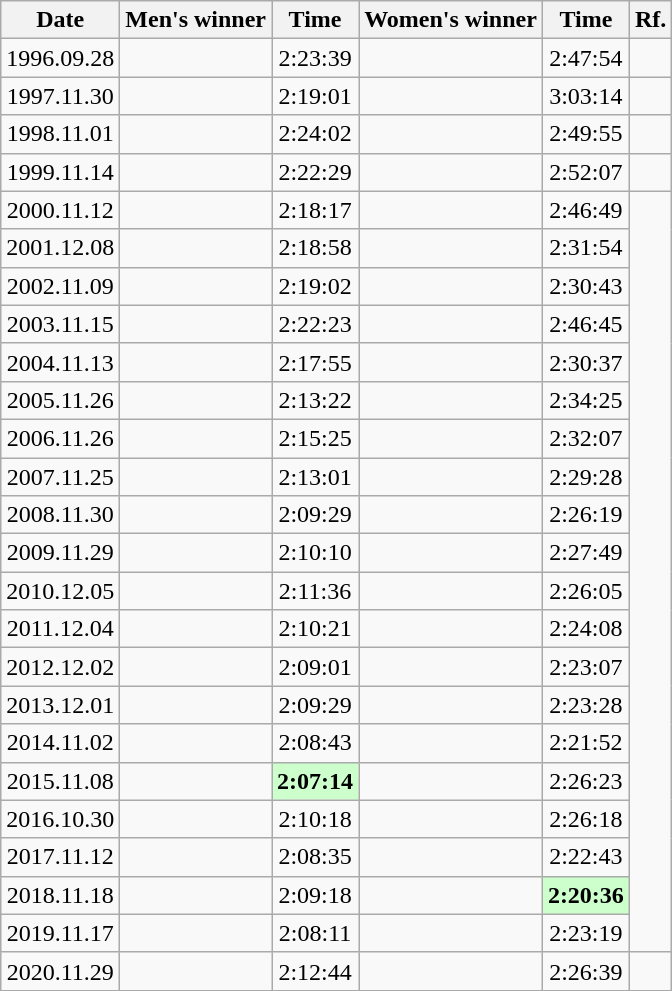<table class="wikitable sortable" style=" text-align:center;">
<tr>
<th>Date</th>
<th>Men's winner</th>
<th>Time</th>
<th>Women's winner</th>
<th>Time</th>
<th class="unsortable">Rf.</th>
</tr>
<tr>
<td>1996.09.28</td>
<td align="left"></td>
<td>2:23:39</td>
<td align="left"></td>
<td>2:47:54</td>
<td></td>
</tr>
<tr>
<td>1997.11.30</td>
<td align="left"></td>
<td>2:19:01</td>
<td align="left"></td>
<td>3:03:14</td>
<td></td>
</tr>
<tr>
<td>1998.11.01</td>
<td align="left"></td>
<td>2:24:02</td>
<td align="left"></td>
<td>2:49:55</td>
<td></td>
</tr>
<tr>
<td>1999.11.14</td>
<td align="left"></td>
<td>2:22:29</td>
<td align="left"></td>
<td>2:52:07</td>
<td></td>
</tr>
<tr>
<td>2000.11.12</td>
<td align="left"></td>
<td>2:18:17</td>
<td align="left"></td>
<td>2:46:49</td>
</tr>
<tr>
<td>2001.12.08</td>
<td align="left"></td>
<td>2:18:58</td>
<td align="left"></td>
<td>2:31:54</td>
</tr>
<tr>
<td>2002.11.09</td>
<td align="left"></td>
<td>2:19:02</td>
<td align="left"></td>
<td>2:30:43</td>
</tr>
<tr>
<td>2003.11.15</td>
<td align="left"></td>
<td>2:22:23</td>
<td align="left"></td>
<td>2:46:45</td>
</tr>
<tr>
<td>2004.11.13</td>
<td align="left"></td>
<td>2:17:55</td>
<td align="left"></td>
<td>2:30:37</td>
</tr>
<tr>
<td>2005.11.26</td>
<td align="left"></td>
<td>2:13:22</td>
<td align="left"></td>
<td>2:34:25</td>
</tr>
<tr>
<td>2006.11.26</td>
<td align="left"></td>
<td>2:15:25</td>
<td align="left"></td>
<td>2:32:07</td>
</tr>
<tr>
<td>2007.11.25</td>
<td align="left"></td>
<td>2:13:01</td>
<td align="left"></td>
<td>2:29:28</td>
</tr>
<tr>
<td>2008.11.30</td>
<td align="left"></td>
<td>2:09:29</td>
<td align="left"></td>
<td>2:26:19</td>
</tr>
<tr>
<td>2009.11.29</td>
<td align="left"></td>
<td>2:10:10</td>
<td align="left"></td>
<td>2:27:49</td>
</tr>
<tr>
<td>2010.12.05</td>
<td align="left"></td>
<td>2:11:36</td>
<td align="left"></td>
<td>2:26:05</td>
</tr>
<tr>
<td>2011.12.04</td>
<td align="left"></td>
<td>2:10:21</td>
<td align="left"></td>
<td>2:24:08</td>
</tr>
<tr>
<td>2012.12.02</td>
<td align="left"></td>
<td>2:09:01</td>
<td align="left"></td>
<td>2:23:07</td>
</tr>
<tr>
<td>2013.12.01</td>
<td align="left"></td>
<td>2:09:29</td>
<td align="left"></td>
<td>2:23:28</td>
</tr>
<tr>
<td>2014.11.02</td>
<td align="left"></td>
<td>2:08:43</td>
<td align="left"></td>
<td>2:21:52</td>
</tr>
<tr>
<td>2015.11.08</td>
<td align="left"></td>
<td bgcolor="#CCFFCC"><strong>2:07:14</strong></td>
<td align="left"></td>
<td>2:26:23</td>
</tr>
<tr>
<td>2016.10.30</td>
<td align="left"></td>
<td>2:10:18</td>
<td align="left"></td>
<td>2:26:18</td>
</tr>
<tr>
<td>2017.11.12</td>
<td align="left"></td>
<td>2:08:35</td>
<td align="left"></td>
<td>2:22:43</td>
</tr>
<tr>
<td>2018.11.18</td>
<td align="left"></td>
<td>2:09:18</td>
<td align="left"></td>
<td bgcolor="#CCFFCC"><strong>2:20:36</strong></td>
</tr>
<tr>
<td>2019.11.17</td>
<td align="left"></td>
<td>2:08:11</td>
<td align="left"></td>
<td>2:23:19</td>
</tr>
<tr>
<td>2020.11.29 </td>
<td align="left"> </td>
<td>2:12:44</td>
<td align="left"></td>
<td>2:26:39</td>
<td></td>
</tr>
</table>
